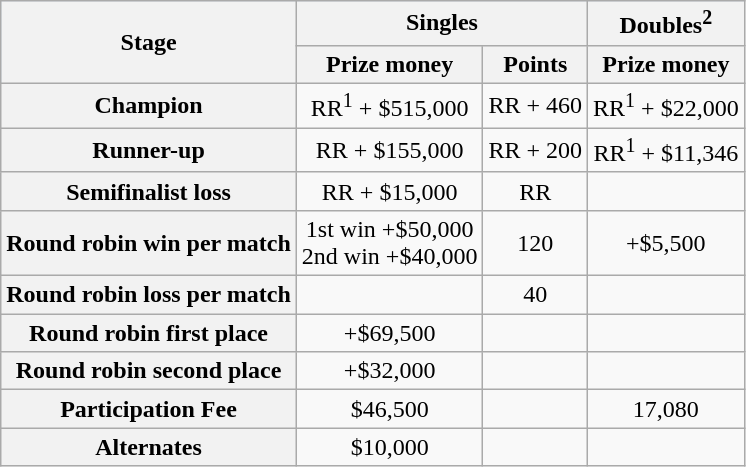<table class=wikitable style=text-align:center>
<tr style="background:#d1e4fd;">
<th rowspan=2>Stage</th>
<th colspan=2>Singles</th>
<th>Doubles<sup>2</sup></th>
</tr>
<tr>
<th>Prize money</th>
<th>Points</th>
<th>Prize money</th>
</tr>
<tr>
<th>Champion</th>
<td>RR<sup>1</sup> + $515,000</td>
<td>RR + 460</td>
<td>RR<sup>1</sup> + $22,000</td>
</tr>
<tr>
<th>Runner-up</th>
<td>RR + $155,000</td>
<td>RR + 200</td>
<td>RR<sup>1</sup> + $11,346</td>
</tr>
<tr>
<th>Semifinalist loss</th>
<td>RR + $15,000</td>
<td>RR</td>
<td></td>
</tr>
<tr>
<th>Round robin win per match</th>
<td>1st win +$50,000<br>2nd win +$40,000</td>
<td>120</td>
<td>+$5,500</td>
</tr>
<tr>
<th>Round robin loss per match</th>
<td></td>
<td>40</td>
<td></td>
</tr>
<tr>
<th>Round robin first place</th>
<td>+$69,500</td>
<td></td>
<td></td>
</tr>
<tr>
<th>Round robin second place</th>
<td>+$32,000</td>
<td></td>
<td></td>
</tr>
<tr>
<th>Participation Fee</th>
<td>$46,500</td>
<td></td>
<td>17,080</td>
</tr>
<tr>
<th>Alternates</th>
<td>$10,000</td>
<td></td>
<td></td>
</tr>
</table>
